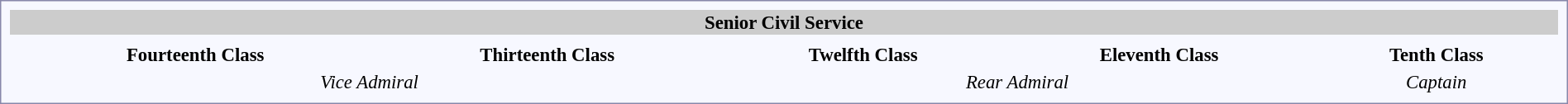<table style="border:1px solid #8888aa; background-color:#f7f8ff; padding:5px; font-size:95%; margin: 0px 12px 12px 0px; width: 100%;">
<tr style="background-color:#CCCCCC; width: 100%">
<th colspan="7">Senior Civil Service</th>
</tr>
<tr style="text-align:center;">
<td rowspan="2"></td>
<td></td>
<td></td>
<td></td>
<td></td>
<td></td>
</tr>
<tr style="text-align:center;">
<th>Fourteenth Class</th>
<th>Thirteenth Class</th>
<th>Twelfth Class</th>
<th>Eleventh Class</th>
<th>Tenth Class</th>
</tr>
<tr style="text-align:center;">
<th></th>
<td colspan=2><em>Vice Admiral</em></td>
<td colspan=2><em>Rear Admiral</em></td>
<td><em>Captain</em></td>
</tr>
</table>
